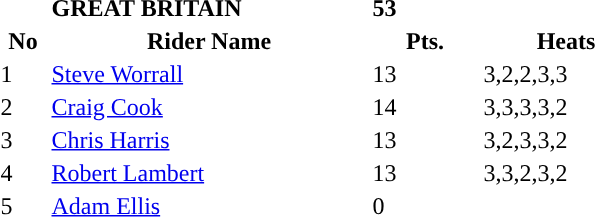<table class="toccolours">
<tr>
<td></td>
<td><strong>GREAT BRITAIN</strong></td>
<td><strong>53</strong></td>
</tr>
<tr style="background-color:">
<th width=30px>No</th>
<th width=210px>Rider Name</th>
<th width=70px>Pts.</th>
<th width=110px>Heats</th>
</tr>
<tr style="background-color:">
<td>1</td>
<td><a href='#'>Steve Worrall</a></td>
<td>13</td>
<td>3,2,2,3,3</td>
</tr>
<tr style="background-color:">
<td>2</td>
<td><a href='#'>Craig Cook</a></td>
<td>14</td>
<td>3,3,3,3,2</td>
</tr>
<tr style="background-color:">
<td>3</td>
<td><a href='#'>Chris Harris</a></td>
<td>13</td>
<td>3,2,3,3,2</td>
</tr>
<tr style="background-color:">
<td>4</td>
<td><a href='#'>Robert Lambert</a></td>
<td>13</td>
<td>3,3,2,3,2</td>
</tr>
<tr style="background-color:">
<td>5</td>
<td><a href='#'>Adam Ellis</a></td>
<td>0</td>
<td></td>
</tr>
</table>
